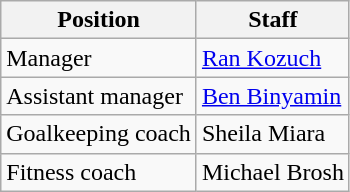<table class=wikitable>
<tr>
<th>Position</th>
<th>Staff</th>
</tr>
<tr>
<td>Manager</td>
<td> <a href='#'>Ran Kozuch</a></td>
</tr>
<tr>
<td>Assistant manager</td>
<td> <a href='#'>Ben Binyamin</a></td>
</tr>
<tr>
<td>Goalkeeping coach</td>
<td> Sheila Miara</td>
</tr>
<tr>
<td>Fitness coach</td>
<td> Michael Brosh</td>
</tr>
</table>
